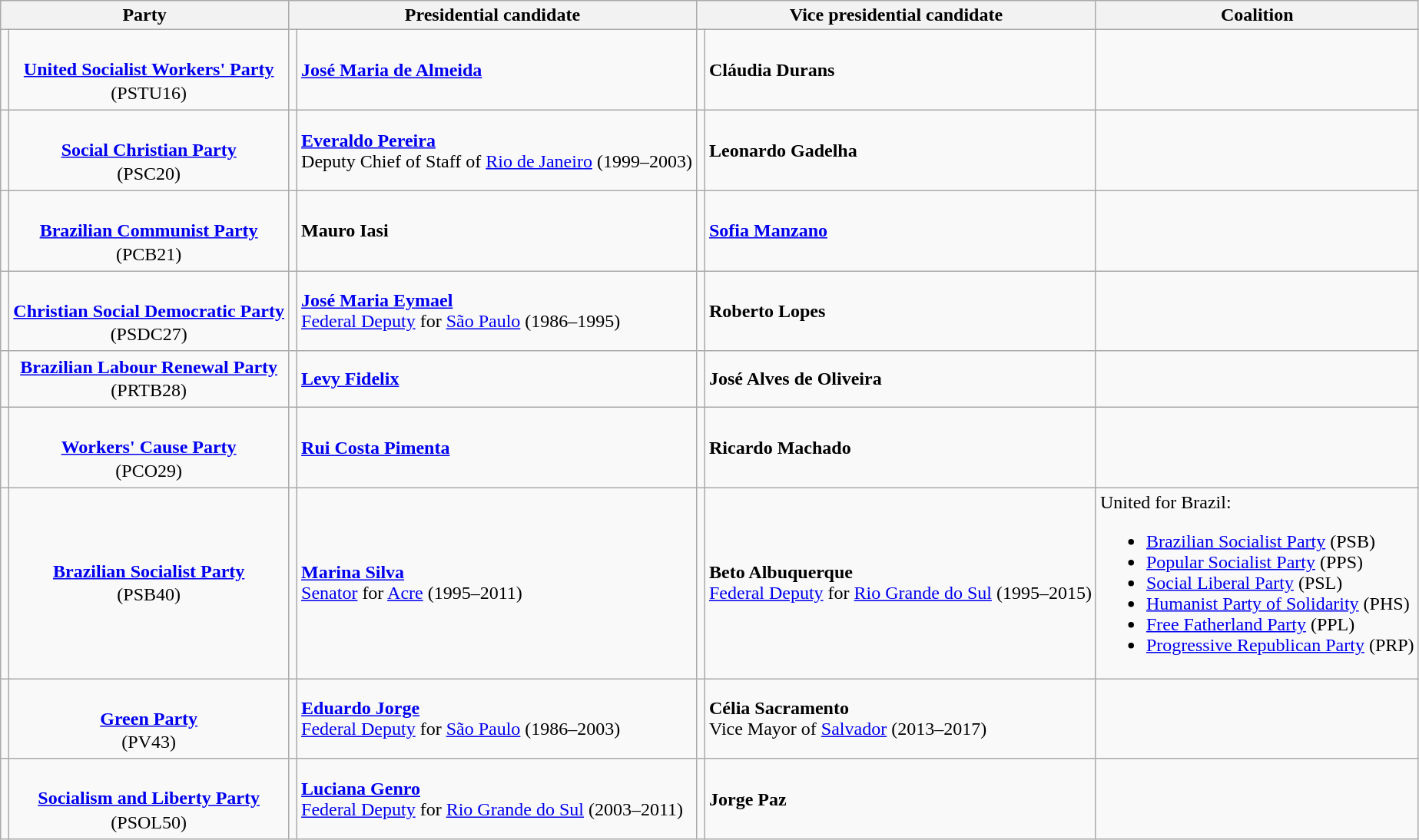<table class="vertical-align-top wikitable">
<tr>
<th scope=colgroup colspan=2>Party</th>
<th scope=colgroup colspan=2>Presidential candidate</th>
<th scope=colgroup colspan=2>Vice presidential candidate</th>
<th scope=col>Coalition</th>
</tr>
<tr>
<td style=background:></td>
<td style="text-align:center; line-height:1.3"><br><strong><a href='#'>United Socialist Workers' Party</a></strong><br>(PSTU16)</td>
<td></td>
<td><strong><a href='#'>José Maria de Almeida</a></strong></td>
<td></td>
<td><strong>Cláudia Durans</strong></td>
<td></td>
</tr>
<tr>
<td style=background:></td>
<td style="text-align:center; line-height:1.3"><br><strong><a href='#'>Social Christian Party</a></strong><br>(PSC20)</td>
<td></td>
<td><strong><a href='#'>Everaldo Pereira</a></strong><br>Deputy Chief of Staff of <a href='#'>Rio de Janeiro</a> (1999–2003)</td>
<td></td>
<td><strong>Leonardo Gadelha</strong></td>
<td></td>
</tr>
<tr>
<td style=background:></td>
<td style="text-align:center; line-height:1.3"><br><strong><a href='#'>Brazilian Communist Party</a></strong><br>(PCB21)</td>
<td></td>
<td><strong>Mauro Iasi</strong></td>
<td></td>
<td><strong><a href='#'>Sofia Manzano</a></strong></td>
<td></td>
</tr>
<tr>
<td style=background:></td>
<td style="text-align:center; line-height:1.3"><br><strong><a href='#'>Christian Social Democratic Party</a></strong><br>(PSDC27)</td>
<td></td>
<td><strong><a href='#'>José Maria Eymael</a></strong><br><a href='#'>Federal Deputy</a> for <a href='#'>São Paulo</a> (1986–1995)</td>
<td></td>
<td><strong>Roberto Lopes</strong></td>
<td></td>
</tr>
<tr>
<td style=background:></td>
<td style="text-align:center; line-height:1.3"><strong><a href='#'>Brazilian Labour Renewal Party</a></strong><br>(PRTB28)</td>
<td></td>
<td><strong><a href='#'>Levy Fidelix</a></strong></td>
<td></td>
<td><strong>José Alves de Oliveira</strong></td>
<td></td>
</tr>
<tr>
<td style=background:></td>
<td style="text-align:center; line-height:1.3"><br><strong><a href='#'>Workers' Cause Party</a></strong><br>(PCO29)</td>
<td></td>
<td><strong><a href='#'>Rui Costa Pimenta</a></strong></td>
<td></td>
<td><strong>Ricardo Machado</strong></td>
<td></td>
</tr>
<tr>
<td style=background:></td>
<td style="text-align:center; line-height:1.3"><strong><a href='#'>Brazilian Socialist Party</a></strong><br>(PSB40)</td>
<td></td>
<td><strong><a href='#'>Marina Silva</a></strong><br><a href='#'>Senator</a> for <a href='#'>Acre</a> (1995–2011)</td>
<td></td>
<td><strong>Beto Albuquerque</strong><br><a href='#'>Federal Deputy</a> for <a href='#'>Rio Grande do Sul</a> (1995–2015)</td>
<td>United for Brazil:<br><ul><li><a href='#'>Brazilian Socialist Party</a> (PSB)</li><li><a href='#'>Popular Socialist Party</a> (PPS)</li><li><a href='#'>Social Liberal Party</a> (PSL)</li><li><a href='#'>Humanist Party of Solidarity</a> (PHS)</li><li><a href='#'>Free Fatherland Party</a> (PPL)</li><li><a href='#'>Progressive Republican Party</a> (PRP)</li></ul></td>
</tr>
<tr>
<td style=background:></td>
<td style="text-align:center; line-height:1.3"><br><strong><a href='#'>Green Party</a></strong><br>(PV43)</td>
<td></td>
<td><strong><a href='#'>Eduardo Jorge</a></strong><br><a href='#'>Federal Deputy</a> for <a href='#'>São Paulo</a> (1986–2003)</td>
<td></td>
<td><strong>Célia Sacramento</strong><br>Vice Mayor of <a href='#'>Salvador</a> (2013–2017)</td>
<td></td>
</tr>
<tr>
<td style=background:></td>
<td style="text-align:center; line-height:1.3"><br><strong><a href='#'>Socialism and Liberty Party</a></strong><br>(PSOL50)</td>
<td></td>
<td><strong><a href='#'>Luciana Genro</a></strong><br><a href='#'>Federal Deputy</a> for <a href='#'>Rio Grande do Sul</a> (2003–2011)</td>
<td></td>
<td><strong>Jorge Paz</strong></td>
<td></td>
</tr>
</table>
